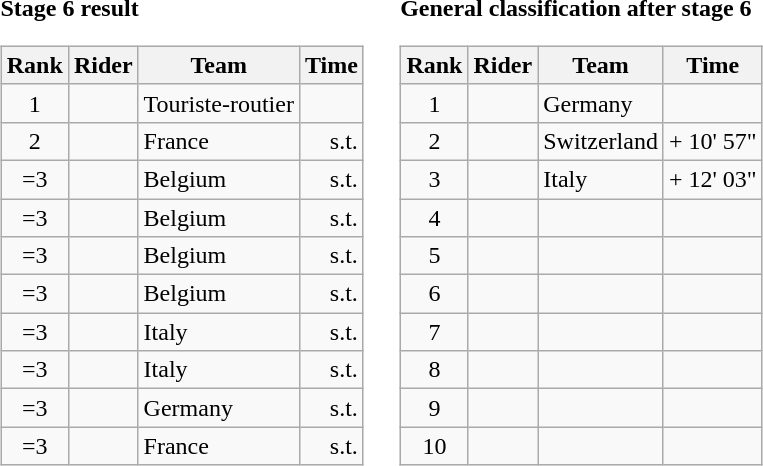<table>
<tr>
<td><strong>Stage 6 result</strong><br><table class="wikitable">
<tr>
<th scope="col">Rank</th>
<th scope="col">Rider</th>
<th scope="col">Team</th>
<th scope="col">Time</th>
</tr>
<tr>
<td style="text-align:center;">1</td>
<td></td>
<td>Touriste-routier</td>
<td style="text-align:right;"></td>
</tr>
<tr>
<td style="text-align:center;">2</td>
<td></td>
<td>France</td>
<td style="text-align:right;">s.t.</td>
</tr>
<tr>
<td style="text-align:center;">=3</td>
<td></td>
<td>Belgium</td>
<td style="text-align:right;">s.t.</td>
</tr>
<tr>
<td style="text-align:center;">=3</td>
<td></td>
<td>Belgium</td>
<td style="text-align:right;">s.t.</td>
</tr>
<tr>
<td style="text-align:center;">=3</td>
<td></td>
<td>Belgium</td>
<td style="text-align:right;">s.t.</td>
</tr>
<tr>
<td style="text-align:center;">=3</td>
<td></td>
<td>Belgium</td>
<td style="text-align:right;">s.t.</td>
</tr>
<tr>
<td style="text-align:center;">=3</td>
<td></td>
<td>Italy</td>
<td style="text-align:right;">s.t.</td>
</tr>
<tr>
<td style="text-align:center;">=3</td>
<td></td>
<td>Italy</td>
<td style="text-align:right;">s.t.</td>
</tr>
<tr>
<td style="text-align:center;">=3</td>
<td></td>
<td>Germany</td>
<td style="text-align:right;">s.t.</td>
</tr>
<tr>
<td style="text-align:center;">=3</td>
<td></td>
<td>France</td>
<td style="text-align:right;">s.t.</td>
</tr>
</table>
</td>
<td></td>
<td><strong>General classification after stage 6</strong><br><table class="wikitable">
<tr>
<th scope="col">Rank</th>
<th scope="col">Rider</th>
<th scope="col">Team</th>
<th scope="col">Time</th>
</tr>
<tr>
<td style="text-align:center;">1</td>
<td></td>
<td>Germany</td>
<td style="text-align:right;"></td>
</tr>
<tr>
<td style="text-align:center;">2</td>
<td></td>
<td>Switzerland</td>
<td style="text-align:right;">+ 10' 57"</td>
</tr>
<tr>
<td style="text-align:center;">3</td>
<td></td>
<td>Italy</td>
<td style="text-align:right;">+ 12' 03"</td>
</tr>
<tr>
<td style="text-align:center;">4</td>
<td></td>
<td></td>
<td></td>
</tr>
<tr>
<td style="text-align:center;">5</td>
<td></td>
<td></td>
<td></td>
</tr>
<tr>
<td style="text-align:center;">6</td>
<td></td>
<td></td>
<td></td>
</tr>
<tr>
<td style="text-align:center;">7</td>
<td></td>
<td></td>
<td></td>
</tr>
<tr>
<td style="text-align:center;">8</td>
<td></td>
<td></td>
<td></td>
</tr>
<tr>
<td style="text-align:center;">9</td>
<td></td>
<td></td>
<td></td>
</tr>
<tr>
<td style="text-align:center;">10</td>
<td></td>
<td></td>
<td></td>
</tr>
</table>
</td>
</tr>
</table>
